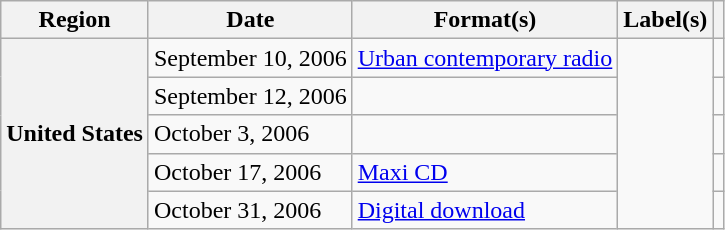<table class="wikitable plainrowheaders">
<tr>
<th scope="col">Region</th>
<th scope="col">Date</th>
<th scope="col">Format(s)</th>
<th scope="col">Label(s)</th>
<th scope="col"></th>
</tr>
<tr>
<th scope="row" rowspan="6">United States</th>
<td>September 10, 2006</td>
<td><a href='#'>Urban contemporary radio</a></td>
<td rowspan="6"></td>
<td align="center"></td>
</tr>
<tr>
<td>September 12, 2006</td>
<td></td>
<td align="center"></td>
</tr>
<tr>
<td>October 3, 2006</td>
<td></td>
<td align="center"></td>
</tr>
<tr>
<td>October 17, 2006</td>
<td><a href='#'>Maxi CD</a></td>
<td align="center"></td>
</tr>
<tr>
<td rowspan="2">October 31, 2006</td>
<td {{hlist><a href='#'>Digital download</a> </td>
<td align="center"></td>
</tr>
</table>
